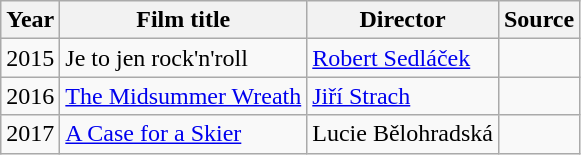<table class="wikitable sortable">
<tr>
<th>Year</th>
<th>Film title</th>
<th>Director</th>
<th>Source</th>
</tr>
<tr>
<td>2015</td>
<td>Je to jen rock'n'roll</td>
<td><a href='#'>Robert Sedláček</a></td>
<td></td>
</tr>
<tr>
<td>2016</td>
<td><a href='#'>The Midsummer Wreath</a></td>
<td><a href='#'>Jiří Strach</a></td>
<td></td>
</tr>
<tr>
<td>2017</td>
<td><a href='#'>A Case for a Skier</a></td>
<td>Lucie Bělohradská</td>
<td></td>
</tr>
</table>
